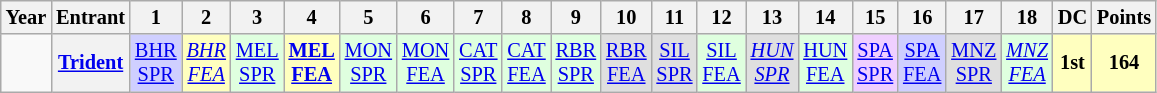<table class="wikitable" style="text-align:center; font-size:85%">
<tr>
<th>Year</th>
<th>Entrant</th>
<th>1</th>
<th>2</th>
<th>3</th>
<th>4</th>
<th>5</th>
<th>6</th>
<th>7</th>
<th>8</th>
<th>9</th>
<th>10</th>
<th>11</th>
<th>12</th>
<th>13</th>
<th>14</th>
<th>15</th>
<th>16</th>
<th>17</th>
<th>18</th>
<th>DC</th>
<th>Points</th>
</tr>
<tr>
<td></td>
<th nowrap><a href='#'>Trident</a></th>
<td style="background:#CFCFFF;"><a href='#'>BHR<br>SPR</a><br></td>
<td style="background:#FFFFBF;"><em><a href='#'>BHR<br>FEA</a></em><br></td>
<td style="background:#DFFFDF;"><a href='#'>MEL<br>SPR</a><br></td>
<td style="background:#FFFFBF;"><strong><a href='#'>MEL<br>FEA</a></strong><br></td>
<td style="background:#DFFFDF;"><a href='#'>MON<br>SPR</a><br></td>
<td style="background:#DFFFDF;"><a href='#'>MON<br>FEA</a><br></td>
<td style="background:#DFFFDF;"><a href='#'>CAT<br>SPR</a><br></td>
<td style="background:#DFFFDF;"><a href='#'>CAT<br>FEA</a><br></td>
<td style="background:#DFFFDF;"><a href='#'>RBR<br>SPR</a><br></td>
<td style="background:#DFDFDF;"><a href='#'>RBR<br>FEA</a><br></td>
<td style="background:#DFDFDF;"><a href='#'>SIL<br>SPR</a><br></td>
<td style="background:#DFFFDF;"><a href='#'>SIL<br>FEA</a><br></td>
<td style="background:#DFDFDF;"><em><a href='#'>HUN<br>SPR</a></em><br></td>
<td style="background:#DFFFDF;"><a href='#'>HUN<br>FEA</a><br></td>
<td style="background:#EFCFFF;"><a href='#'>SPA<br>SPR</a><br></td>
<td style="background:#CFCFFF;"><a href='#'>SPA<br>FEA</a><br></td>
<td style="background:#DFDFDF;"><a href='#'>MNZ<br>SPR</a><br></td>
<td style="background:#DFFFDF;"><em><a href='#'>MNZ<br>FEA</a></em><br></td>
<th style="background:#FFFFBF;">1st</th>
<th style="background:#FFFFBF;">164</th>
</tr>
</table>
